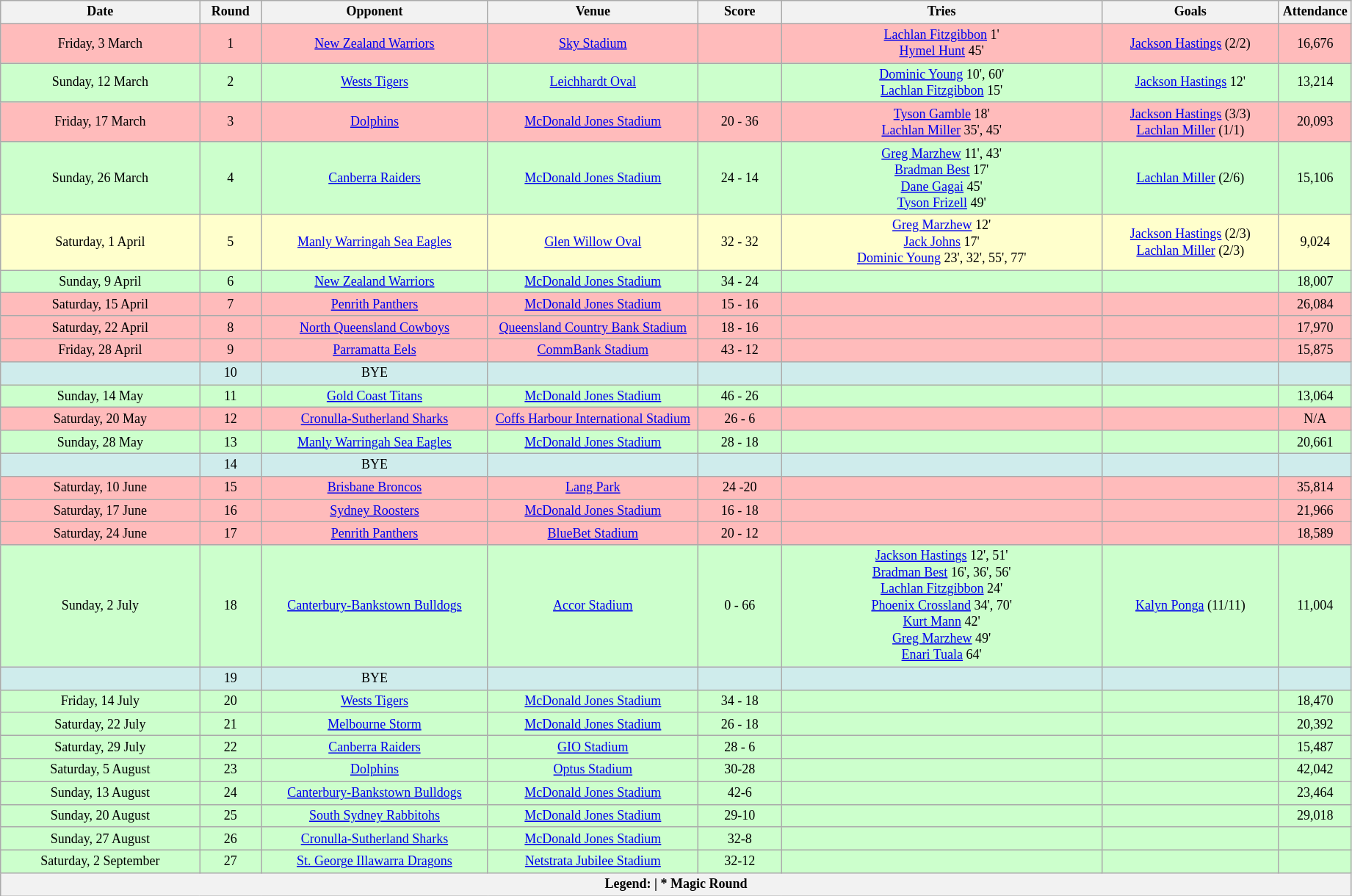<table class="wikitable" style="font-size:75%; text-align:center;">
<tr>
<th width="175">Date</th>
<th width="50">Round</th>
<th width="200">Opponent</th>
<th width="185">Venue</th>
<th width="70">Score</th>
<th width="285">Tries</th>
<th width="155">Goals</th>
<th width="60">Attendance</th>
</tr>
<tr bgcolor=#FFBBBB>
<td>Friday, 3 March</td>
<td style="text-align:center;">1</td>
<td> <a href='#'>New Zealand Warriors</a></td>
<td><a href='#'>Sky Stadium</a></td>
<td style="text-align:center;"></td>
<td><a href='#'>Lachlan Fitzgibbon</a> 1' <br><a href='#'>Hymel Hunt</a> 45'</td>
<td><a href='#'>Jackson Hastings</a> (2/2)</td>
<td align=center>16,676</td>
</tr>
<tr bgcolor=#CCFFCC>
<td>Sunday, 12 March</td>
<td style="text-align:center;">2</td>
<td> <a href='#'>Wests Tigers</a></td>
<td><a href='#'>Leichhardt Oval</a></td>
<td style="text-align:center;"></td>
<td><a href='#'>Dominic Young</a> 10', 60' <br><a href='#'>Lachlan Fitzgibbon</a> 15'</td>
<td><a href='#'>Jackson Hastings</a> 12'</td>
<td align=center>13,214</td>
</tr>
<tr bgcolor=#FFBBBB>
<td>Friday, 17 March</td>
<td style="text-align:center;">3</td>
<td> <a href='#'>Dolphins</a></td>
<td><a href='#'>McDonald Jones Stadium</a></td>
<td style="text-align:center;">20 - 36</td>
<td><a href='#'>Tyson Gamble</a> 18' <br><a href='#'>Lachlan Miller</a> 35', 45'</td>
<td><a href='#'>Jackson Hastings</a> (3/3)<br><a href='#'>Lachlan Miller</a> (1/1)</td>
<td>20,093</td>
</tr>
<tr bgcolor=#CCFFCC>
<td>Sunday, 26 March</td>
<td style="text-align:center;">4</td>
<td> <a href='#'>Canberra Raiders</a></td>
<td><a href='#'>McDonald Jones Stadium</a></td>
<td style="text-align:center;">24 - 14</td>
<td><a href='#'>Greg Marzhew</a> 11', 43' <br><a href='#'>Bradman Best</a> 17' <br><a href='#'>Dane Gagai</a> 45' <br><a href='#'>Tyson Frizell</a> 49'</td>
<td><a href='#'>Lachlan Miller</a> (2/6)</td>
<td>15,106</td>
</tr>
<tr bgcolor=#ffffcc>
<td>Saturday, 1 April</td>
<td style="text-align:center;">5</td>
<td> <a href='#'>Manly Warringah Sea Eagles</a></td>
<td><a href='#'>Glen Willow Oval</a></td>
<td style="text-align:center;">32 - 32</td>
<td><a href='#'>Greg Marzhew</a> 12' <br><a href='#'>Jack Johns</a> 17' <br><a href='#'>Dominic Young</a> 23', 32', 55', 77'</td>
<td><a href='#'>Jackson Hastings</a> (2/3) <br><a href='#'>Lachlan Miller</a> (2/3)</td>
<td>9,024</td>
</tr>
<tr bgcolor=#CCFFCC>
<td>Sunday, 9 April</td>
<td style="text-align:center;">6</td>
<td> <a href='#'>New Zealand Warriors</a></td>
<td><a href='#'>McDonald Jones Stadium</a></td>
<td style="text-align:center;">34 - 24</td>
<td></td>
<td></td>
<td>18,007</td>
</tr>
<tr bgcolor=#FFBBBB>
<td>Saturday, 15 April</td>
<td style="text-align:center;">7</td>
<td> <a href='#'>Penrith Panthers</a></td>
<td><a href='#'>McDonald Jones Stadium</a></td>
<td style="text-align:center;">15 - 16</td>
<td></td>
<td></td>
<td>26,084</td>
</tr>
<tr bgcolor=#FFBBBB>
<td>Saturday, 22 April</td>
<td style="text-align:center;">8</td>
<td> <a href='#'>North Queensland Cowboys</a></td>
<td><a href='#'>Queensland Country Bank Stadium</a></td>
<td style="text-align:center;">18 - 16</td>
<td></td>
<td></td>
<td>17,970</td>
</tr>
<tr bgcolor=#FFBBBB>
<td>Friday, 28 April</td>
<td style="text-align:center;">9</td>
<td> <a href='#'>Parramatta Eels</a></td>
<td><a href='#'>CommBank Stadium</a></td>
<td style="text-align:center;">43 - 12</td>
<td></td>
<td></td>
<td>15,875</td>
</tr>
<tr bgcolor= #CFECEC>
<td></td>
<td style="text-align:center;">10</td>
<td style="text-align:center;">BYE</td>
<td></td>
<td></td>
<td></td>
<td></td>
<td></td>
</tr>
<tr bgcolor=#CCFFCC>
<td>Sunday, 14 May</td>
<td style="text-align:center;">11</td>
<td> <a href='#'>Gold Coast Titans</a></td>
<td><a href='#'>McDonald Jones Stadium</a></td>
<td style="text-align:center;">46 - 26</td>
<td></td>
<td></td>
<td>13,064</td>
</tr>
<tr bgcolor=#FFBBBB>
<td>Saturday, 20 May</td>
<td style="text-align:center;">12</td>
<td> <a href='#'>Cronulla-Sutherland Sharks</a></td>
<td><a href='#'>Coffs Harbour International Stadium</a></td>
<td style="text-align:center;">26 - 6</td>
<td></td>
<td></td>
<td>N/A</td>
</tr>
<tr bgcolor=#CCFFCC>
<td>Sunday, 28 May</td>
<td style="text-align:center;">13</td>
<td> <a href='#'>Manly Warringah Sea Eagles</a></td>
<td><a href='#'>McDonald Jones Stadium</a></td>
<td style="text-align:center;">28 - 18</td>
<td></td>
<td></td>
<td>20,661</td>
</tr>
<tr bgcolor= #CFECEC>
<td></td>
<td style="text-align:center;">14</td>
<td style="text-align:center;">BYE</td>
<td></td>
<td></td>
<td></td>
<td></td>
<td></td>
</tr>
<tr bgcolor=#FFBBBB>
<td>Saturday, 10 June</td>
<td style="text-align:center;">15</td>
<td> <a href='#'>Brisbane Broncos</a></td>
<td><a href='#'>Lang Park</a></td>
<td style="text-align:center;">24 -20</td>
<td></td>
<td></td>
<td>35,814</td>
</tr>
<tr bgcolor=#FFBBBB>
<td>Saturday, 17 June</td>
<td style="text-align:center;">16</td>
<td> <a href='#'>Sydney Roosters</a></td>
<td><a href='#'>McDonald Jones Stadium</a></td>
<td style="text-align:center;">16 - 18</td>
<td></td>
<td></td>
<td>21,966</td>
</tr>
<tr bgcolor=#FFBBBB>
<td>Saturday, 24 June</td>
<td style="text-align:center;">17</td>
<td> <a href='#'>Penrith Panthers</a></td>
<td><a href='#'>BlueBet Stadium</a></td>
<td style="text-align:center;">20 - 12</td>
<td></td>
<td></td>
<td>18,589</td>
</tr>
<tr bgcolor=#CCFFCC>
<td>Sunday, 2 July</td>
<td style="text-align:center;">18</td>
<td> <a href='#'>Canterbury-Bankstown Bulldogs</a></td>
<td><a href='#'>Accor Stadium</a></td>
<td style="text-align:center;">0 - 66</td>
<td><a href='#'>Jackson Hastings</a> 12', 51' <br><a href='#'>Bradman Best</a> 16', 36', 56' <br><a href='#'>Lachlan Fitzgibbon</a> 24' <br><a href='#'>Phoenix Crossland</a> 34', 70' <br><a href='#'>Kurt Mann</a> 42' <br><a href='#'>Greg Marzhew</a> 49' <br><a href='#'>Enari Tuala</a> 64'</td>
<td><a href='#'>Kalyn Ponga</a> (11/11)</td>
<td>11,004</td>
</tr>
<tr bgcolor= #CFECEC>
<td></td>
<td style="text-align:center;">19</td>
<td style="text-align:center;">BYE</td>
<td></td>
<td></td>
<td></td>
<td></td>
<td></td>
</tr>
<tr bgcolor=#CCFFCC>
<td>Friday, 14 July</td>
<td style="text-align:center;">20</td>
<td> <a href='#'>Wests Tigers</a></td>
<td><a href='#'>McDonald Jones Stadium</a></td>
<td style="text-align:center;">34 - 18</td>
<td></td>
<td></td>
<td>18,470</td>
</tr>
<tr bgcolor=#CCFFCC>
<td>Saturday, 22 July</td>
<td style="text-align:center;">21</td>
<td> <a href='#'>Melbourne Storm</a></td>
<td><a href='#'>McDonald Jones Stadium</a></td>
<td style="text-align:center;">26 - 18</td>
<td></td>
<td></td>
<td>20,392</td>
</tr>
<tr bgcolor=#CCFFCC>
<td>Saturday, 29 July</td>
<td style="text-align:center;">22</td>
<td> <a href='#'>Canberra Raiders</a></td>
<td><a href='#'>GIO Stadium</a></td>
<td style="text-align:center;">28 - 6</td>
<td></td>
<td></td>
<td>15,487</td>
</tr>
<tr bgcolor=#CCFFCC>
<td>Saturday, 5 August</td>
<td style="text-align:center;">23</td>
<td> <a href='#'>Dolphins</a></td>
<td><a href='#'>Optus Stadium</a></td>
<td style="text-align:center;">30-28</td>
<td></td>
<td></td>
<td>42,042</td>
</tr>
<tr bgcolor=#CCFFCC>
<td>Sunday, 13 August</td>
<td style="text-align:center;">24</td>
<td> <a href='#'>Canterbury-Bankstown Bulldogs</a></td>
<td><a href='#'>McDonald Jones Stadium</a></td>
<td style="text-align:center;">42-6</td>
<td></td>
<td></td>
<td>23,464</td>
</tr>
<tr bgcolor=#CCFFCC>
<td>Sunday, 20 August</td>
<td style="text-align:center;">25</td>
<td> <a href='#'>South Sydney Rabbitohs</a></td>
<td><a href='#'>McDonald Jones Stadium</a></td>
<td style="text-align:center;">29-10</td>
<td></td>
<td></td>
<td>29,018</td>
</tr>
<tr bgcolor=#CCFFCC>
<td>Sunday, 27 August</td>
<td style="text-align:center;">26</td>
<td> <a href='#'>Cronulla-Sutherland Sharks</a></td>
<td><a href='#'>McDonald Jones Stadium</a></td>
<td style="text-align:center;">32-8</td>
<td></td>
<td></td>
<td></td>
</tr>
<tr bgcolor=#CCFFCC>
<td>Saturday, 2 September</td>
<td style="text-align:center;">27</td>
<td> <a href='#'>St. George Illawarra Dragons</a></td>
<td><a href='#'>Netstrata Jubilee Stadium</a></td>
<td style="text-align:center;">32-12</td>
<td></td>
<td></td>
<td></td>
</tr>
<tr>
<th colspan="11"><strong>Legend</strong>:     | * Magic Round</th>
</tr>
</table>
